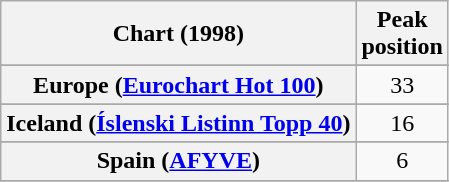<table class="wikitable sortable plainrowheaders" style="text-align:center">
<tr>
<th>Chart (1998)</th>
<th>Peak<br>position</th>
</tr>
<tr>
</tr>
<tr>
</tr>
<tr>
</tr>
<tr>
</tr>
<tr>
<th scope="row">Europe (<a href='#'>Eurochart Hot 100</a>)</th>
<td>33</td>
</tr>
<tr>
</tr>
<tr>
</tr>
<tr>
<th scope="row">Iceland (<a href='#'>Íslenski Listinn Topp 40</a>)</th>
<td>16</td>
</tr>
<tr>
</tr>
<tr>
</tr>
<tr>
</tr>
<tr>
</tr>
<tr>
</tr>
<tr>
</tr>
<tr>
<th scope="row">Spain (<a href='#'>AFYVE</a>)</th>
<td>6</td>
</tr>
<tr>
</tr>
<tr>
</tr>
<tr>
</tr>
<tr>
</tr>
<tr>
</tr>
<tr>
</tr>
</table>
